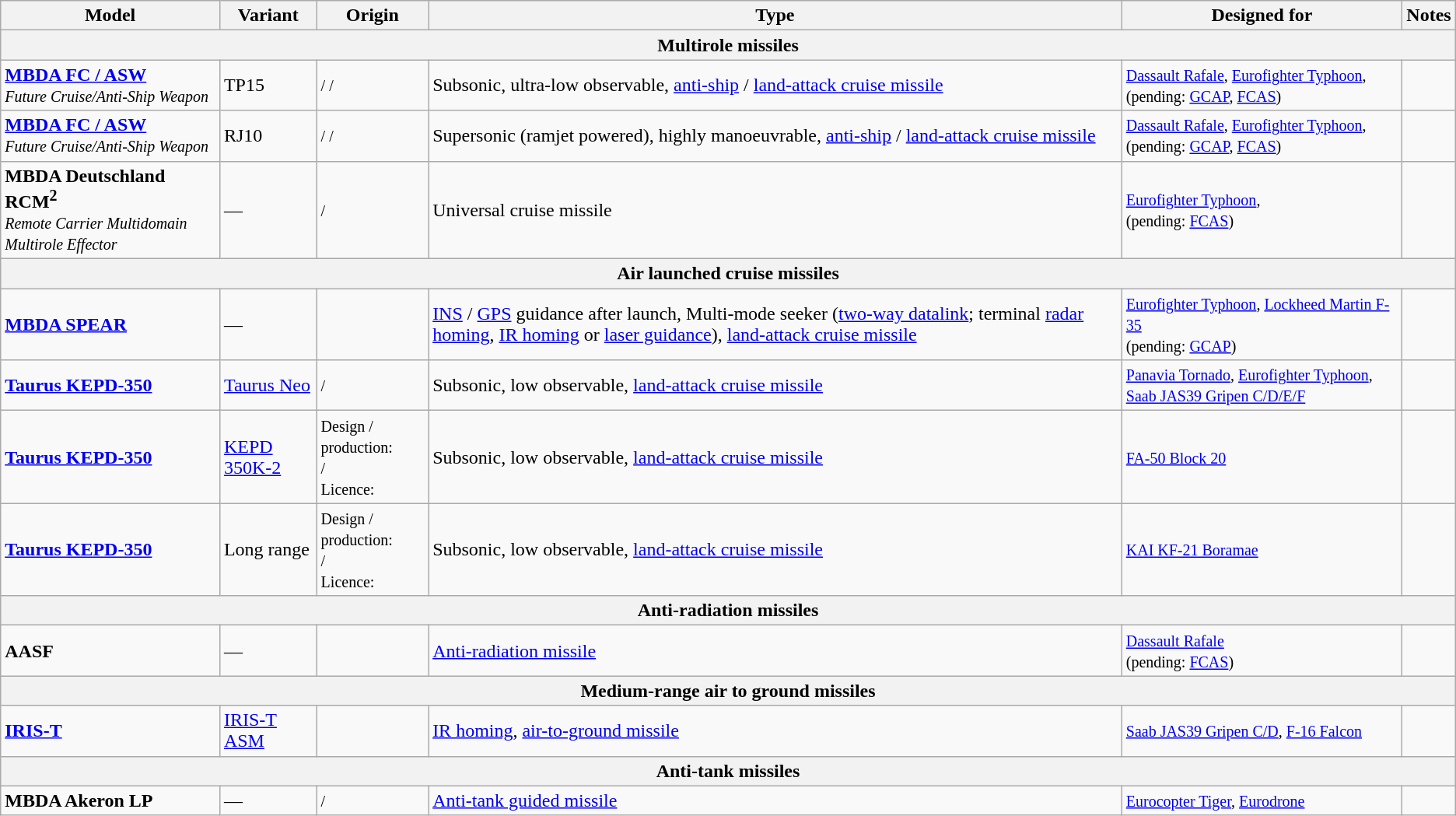<table class="wikitable sortable">
<tr>
<th>Model</th>
<th>Variant</th>
<th>Origin</th>
<th>Type</th>
<th>Designed for</th>
<th>Notes</th>
</tr>
<tr>
<th colspan="6">Multirole missiles</th>
</tr>
<tr>
<td><strong><a href='#'>MBDA FC / ASW</a></strong><br><small><em>Future Cruise/Anti-Ship Weapon</em></small></td>
<td>TP15</td>
<td><small> /  / </small></td>
<td>Subsonic, ultra-low observable, <a href='#'>anti-ship</a> / <a href='#'>land-attack cruise missile</a></td>
<td><small><a href='#'>Dassault Rafale</a>, <a href='#'>Eurofighter Typhoon</a>, <br></small><small>(pending: <a href='#'>GCAP</a>, <a href='#'>FCAS</a>)</small></td>
<td></td>
</tr>
<tr>
<td><strong><a href='#'>MBDA FC / ASW</a></strong><br><small><em>Future Cruise/Anti-Ship Weapon</em></small></td>
<td>RJ10</td>
<td><small> /  / </small></td>
<td>Supersonic (ramjet powered), highly manoeuvrable, <a href='#'>anti-ship</a> / <a href='#'>land-attack cruise missile</a></td>
<td><small><a href='#'>Dassault Rafale</a>, <a href='#'>Eurofighter Typhoon</a>, <br></small><small>(pending: <a href='#'>GCAP</a>, <a href='#'>FCAS</a>)</small></td>
<td></td>
</tr>
<tr>
<td><strong>MBDA Deutschland RCM<sup>2</sup></strong><br><small><em>Remote Carrier Multidomain Multirole Effector</em></small></td>
<td>—</td>
<td><small> / </small></td>
<td>Universal cruise missile</td>
<td><small><a href='#'>Eurofighter Typhoon</a>, <br></small><small>(pending: <a href='#'>FCAS</a>)</small></td>
<td></td>
</tr>
<tr>
<th colspan="6">Air launched cruise missiles</th>
</tr>
<tr>
<td><a href='#'><strong>MBDA SPEAR</strong></a></td>
<td>—</td>
<td><small></small></td>
<td><a href='#'>INS</a> / <a href='#'>GPS</a> guidance after launch, Multi-mode seeker (<a href='#'>two-way datalink</a>; terminal <a href='#'>radar homing</a>, <a href='#'>IR homing</a> or <a href='#'>laser guidance</a>), <a href='#'>land-attack cruise missile</a></td>
<td><small><a href='#'>Eurofighter Typhoon</a>, <a href='#'>Lockheed Martin F-35</a> <br></small><small>(pending: <a href='#'>GCAP</a>)</small></td>
<td></td>
</tr>
<tr>
<td><a href='#'><strong>Taurus KEPD-350</strong></a></td>
<td><a href='#'>Taurus Neo</a></td>
<td><small> /</small> <small></small></td>
<td>Subsonic, low observable, <a href='#'>land-attack cruise missile</a></td>
<td><small><a href='#'>Panavia Tornado</a>, <a href='#'>Eurofighter Typhoon</a>, <a href='#'>Saab JAS39 Gripen C/D/E/F</a></small></td>
<td></td>
</tr>
<tr>
<td><a href='#'><strong>Taurus KEPD-350</strong></a></td>
<td><a href='#'>KEPD 350K-2</a></td>
<td><small>Design / production: <br> /  <br>Licence: <br></small></td>
<td>Subsonic, low observable, <a href='#'>land-attack cruise missile</a></td>
<td><a href='#'><small>FA-50 Block 20</small></a></td>
<td></td>
</tr>
<tr>
<td><a href='#'><strong>Taurus KEPD-350</strong></a></td>
<td>Long range</td>
<td><small>Design / production: <br> /  <br>Licence: <br></small></td>
<td>Subsonic, low observable, <a href='#'>land-attack cruise missile</a></td>
<td><a href='#'><small>KAI KF-21 Boramae</small></a></td>
<td></td>
</tr>
<tr>
<th colspan="6">Anti-radiation missiles</th>
</tr>
<tr>
<td><strong>AASF</strong></td>
<td>—</td>
<td><small></small></td>
<td><a href='#'>Anti-radiation missile</a></td>
<td><small><a href='#'>Dassault Rafale</a><br></small><small>(pending: <a href='#'>FCAS</a>)</small></td>
<td></td>
</tr>
<tr>
<th colspan="6">Medium-range air to ground missiles</th>
</tr>
<tr>
<td><strong><a href='#'>IRIS-T</a></strong></td>
<td><a href='#'>IRIS-T ASM</a></td>
<td><small></small></td>
<td><a href='#'>IR homing</a>, <a href='#'>air-to-ground missile</a></td>
<td><small><a href='#'>Saab JAS39 Gripen C/D</a>, <a href='#'>F-16 Falcon</a></small></td>
<td></td>
</tr>
<tr>
<th colspan="6">Anti-tank missiles</th>
</tr>
<tr>
<td><strong>MBDA Akeron LP</strong></td>
<td>—</td>
<td><small> / </small></td>
<td><a href='#'>Anti-tank guided missile</a></td>
<td><a href='#'><small>Eurocopter Tiger</small></a><small>, <a href='#'>Eurodrone</a></small></td>
<td></td>
</tr>
</table>
